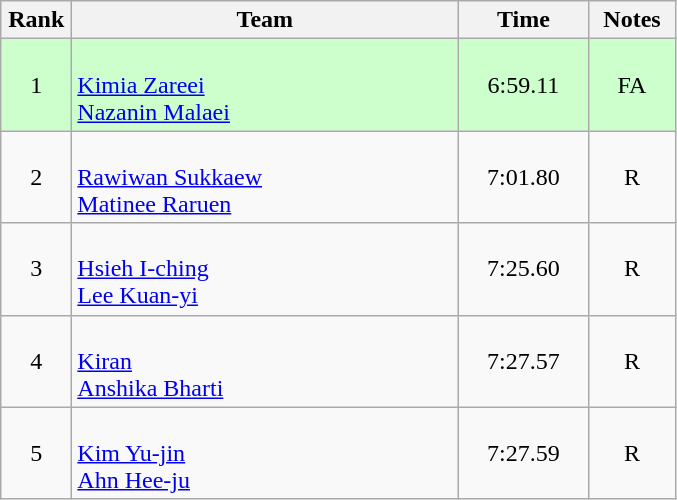<table class=wikitable style="text-align:center">
<tr>
<th width=40>Rank</th>
<th width=250>Team</th>
<th width=80>Time</th>
<th width=50>Notes</th>
</tr>
<tr bgcolor="ccffcc">
<td>1</td>
<td align="left"><br><a href='#'>Kimia Zareei</a><br><a href='#'>Nazanin Malaei</a></td>
<td>6:59.11</td>
<td>FA</td>
</tr>
<tr>
<td>2</td>
<td align="left"><br><a href='#'>Rawiwan Sukkaew</a><br><a href='#'>Matinee Raruen</a></td>
<td>7:01.80</td>
<td>R</td>
</tr>
<tr>
<td>3</td>
<td align="left"><br><a href='#'>Hsieh I-ching </a><br><a href='#'>Lee Kuan-yi</a></td>
<td>7:25.60</td>
<td>R</td>
</tr>
<tr>
<td>4</td>
<td align="left"><br><a href='#'>Kiran</a><br><a href='#'>Anshika Bharti</a></td>
<td>7:27.57</td>
<td>R</td>
</tr>
<tr>
<td>5</td>
<td align="left"><br><a href='#'>Kim Yu-jin</a><br><a href='#'>Ahn Hee-ju</a></td>
<td>7:27.59</td>
<td>R</td>
</tr>
</table>
